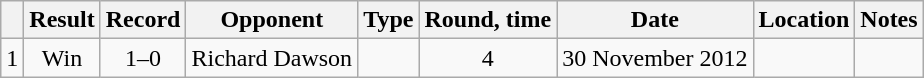<table class="wikitable" style="text-align:center">
<tr>
<th></th>
<th>Result</th>
<th>Record</th>
<th>Opponent</th>
<th>Type</th>
<th>Round, time</th>
<th>Date</th>
<th>Location</th>
<th>Notes</th>
</tr>
<tr>
<td>1</td>
<td>Win</td>
<td>1–0</td>
<td style="text-align:left;">Richard Dawson</td>
<td></td>
<td>4</td>
<td>30 November 2012</td>
<td style="text-align:left;"></td>
<td></td>
</tr>
</table>
